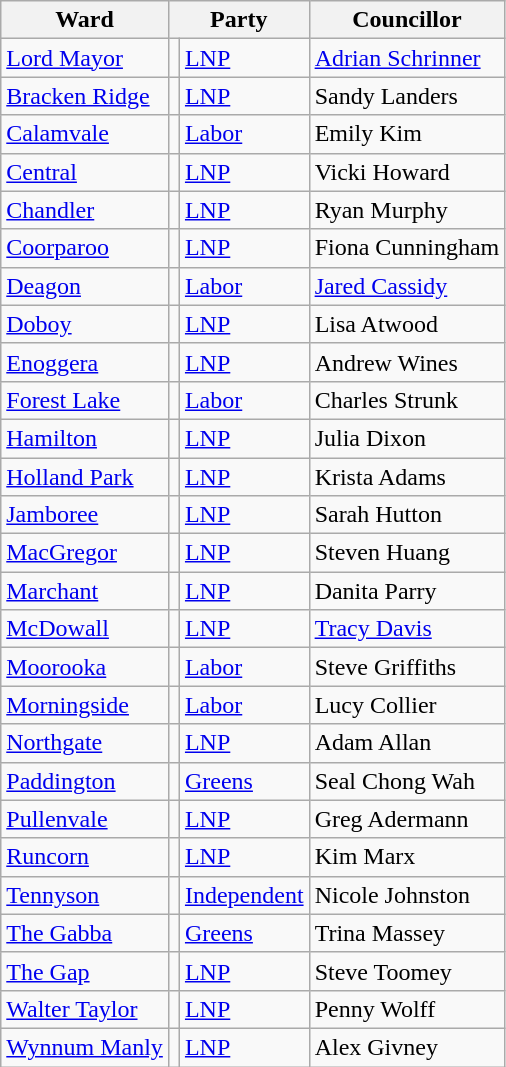<table class="wikitable">
<tr>
<th><strong>Ward</strong></th>
<th colspan="2"><strong>Party</strong></th>
<th><strong>Councillor</strong></th>
</tr>
<tr>
<td><a href='#'>Lord Mayor</a></td>
<td></td>
<td><a href='#'>LNP</a></td>
<td><a href='#'>Adrian Schrinner</a></td>
</tr>
<tr>
<td><a href='#'>Bracken Ridge</a></td>
<td></td>
<td><a href='#'>LNP</a></td>
<td>Sandy Landers</td>
</tr>
<tr>
<td><a href='#'>Calamvale</a></td>
<td></td>
<td><a href='#'>Labor</a></td>
<td>Emily Kim</td>
</tr>
<tr>
<td><a href='#'>Central</a></td>
<td></td>
<td><a href='#'>LNP</a></td>
<td>Vicki Howard</td>
</tr>
<tr>
<td><a href='#'>Chandler</a></td>
<td></td>
<td><a href='#'>LNP</a></td>
<td>Ryan Murphy</td>
</tr>
<tr>
<td><a href='#'>Coorparoo</a></td>
<td></td>
<td><a href='#'>LNP</a></td>
<td>Fiona Cunningham</td>
</tr>
<tr>
<td><a href='#'>Deagon</a></td>
<td></td>
<td><a href='#'>Labor</a></td>
<td><a href='#'>Jared Cassidy</a></td>
</tr>
<tr>
<td><a href='#'>Doboy</a></td>
<td></td>
<td><a href='#'>LNP</a></td>
<td>Lisa Atwood</td>
</tr>
<tr>
<td><a href='#'>Enoggera</a></td>
<td></td>
<td><a href='#'>LNP</a></td>
<td>Andrew Wines</td>
</tr>
<tr>
<td><a href='#'>Forest Lake</a></td>
<td></td>
<td><a href='#'>Labor</a></td>
<td>Charles Strunk</td>
</tr>
<tr>
<td><a href='#'>Hamilton</a></td>
<td></td>
<td><a href='#'>LNP</a></td>
<td>Julia Dixon</td>
</tr>
<tr>
<td><a href='#'>Holland Park</a></td>
<td></td>
<td><a href='#'>LNP</a></td>
<td>Krista Adams</td>
</tr>
<tr>
<td><a href='#'>Jamboree</a></td>
<td></td>
<td><a href='#'>LNP</a></td>
<td>Sarah Hutton</td>
</tr>
<tr>
<td><a href='#'>MacGregor</a></td>
<td></td>
<td><a href='#'>LNP</a></td>
<td>Steven Huang</td>
</tr>
<tr>
<td><a href='#'>Marchant</a></td>
<td></td>
<td><a href='#'>LNP</a></td>
<td>Danita Parry</td>
</tr>
<tr>
<td><a href='#'>McDowall</a></td>
<td></td>
<td><a href='#'>LNP</a></td>
<td><a href='#'>Tracy Davis</a></td>
</tr>
<tr>
<td><a href='#'>Moorooka</a></td>
<td></td>
<td><a href='#'>Labor</a></td>
<td>Steve Griffiths</td>
</tr>
<tr>
<td><a href='#'>Morningside</a></td>
<td></td>
<td><a href='#'>Labor</a></td>
<td>Lucy Collier</td>
</tr>
<tr>
<td><a href='#'>Northgate</a></td>
<td></td>
<td><a href='#'>LNP</a></td>
<td>Adam Allan</td>
</tr>
<tr>
<td><a href='#'>Paddington</a></td>
<td></td>
<td><a href='#'>Greens</a></td>
<td>Seal Chong Wah</td>
</tr>
<tr>
<td><a href='#'>Pullenvale</a></td>
<td></td>
<td><a href='#'>LNP</a></td>
<td>Greg Adermann</td>
</tr>
<tr>
<td><a href='#'>Runcorn</a></td>
<td></td>
<td><a href='#'>LNP</a></td>
<td>Kim Marx</td>
</tr>
<tr>
<td><a href='#'>Tennyson</a></td>
<td></td>
<td><a href='#'>Independent</a></td>
<td>Nicole Johnston</td>
</tr>
<tr>
<td><a href='#'>The Gabba</a></td>
<td></td>
<td><a href='#'>Greens</a></td>
<td>Trina Massey</td>
</tr>
<tr>
<td><a href='#'>The Gap</a></td>
<td></td>
<td><a href='#'>LNP</a></td>
<td>Steve Toomey</td>
</tr>
<tr>
<td><a href='#'>Walter Taylor</a></td>
<td></td>
<td><a href='#'>LNP</a></td>
<td>Penny Wolff</td>
</tr>
<tr>
<td><a href='#'>Wynnum Manly</a></td>
<td></td>
<td><a href='#'>LNP</a></td>
<td>Alex Givney</td>
</tr>
</table>
